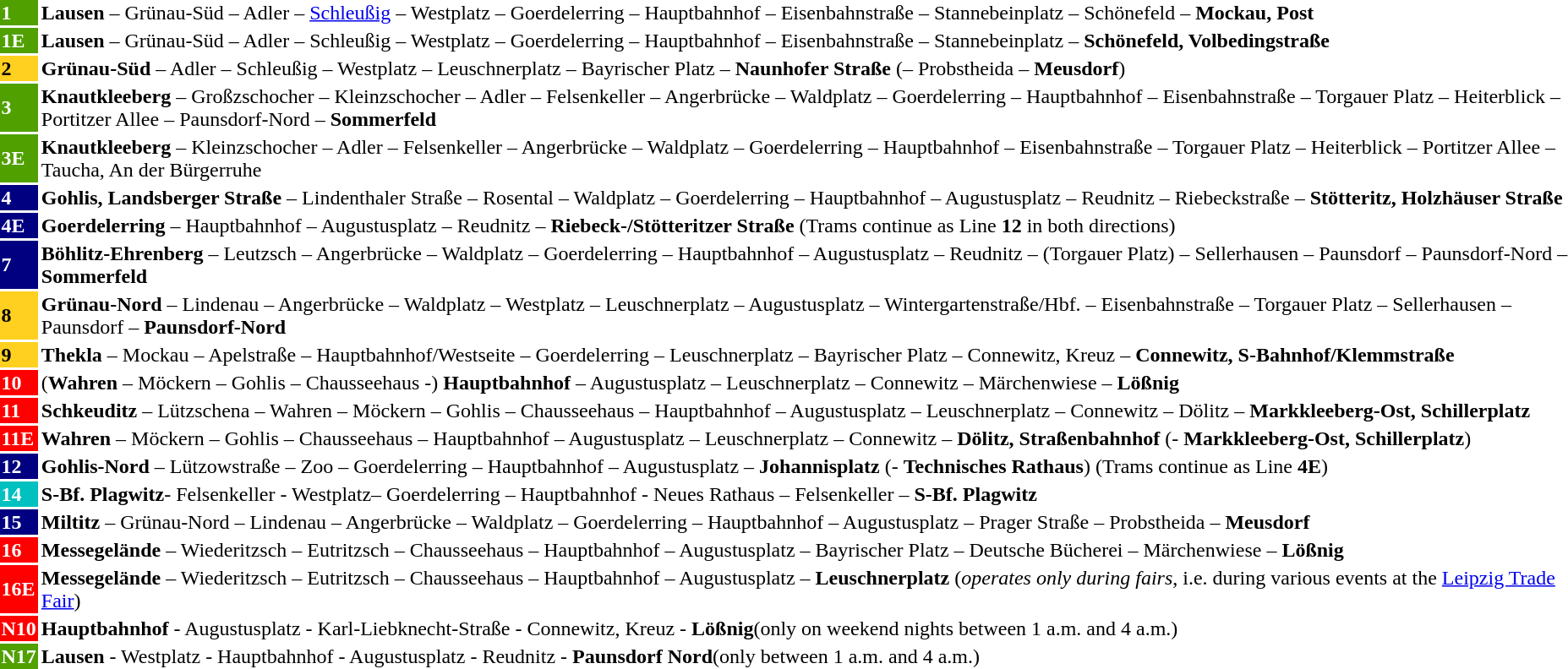<table>
<tr>
<td style="color:white;background-color:#50A000"><strong>1</strong></td>
<td><strong>Lausen</strong> – Grünau-Süd – Adler – <a href='#'>Schleußig</a> – Westplatz – Goerdelerring – Hauptbahnhof – Eisenbahnstraße – Stannebeinplatz – Schönefeld – <strong>Mockau, Post</strong></td>
</tr>
<tr>
<td style="color:white;background-color:#50A000"><strong>1E</strong></td>
<td><strong>Lausen</strong> – Grünau-Süd – Adler – Schleußig – Westplatz – Goerdelerring – Hauptbahnhof – Eisenbahnstraße – Stannebeinplatz – <strong>Schönefeld, Volbedingstraße</strong></td>
</tr>
<tr>
<td style="color:black;background-color:#FFD020"><strong>2</strong></td>
<td><strong>Grünau-Süd</strong> – Adler – Schleußig – Westplatz – Leuschnerplatz – Bayrischer Platz – <strong>Naunhofer Straße</strong> (– Probstheida – <strong>Meusdorf</strong>)</td>
</tr>
<tr>
<td style="color:white;background-color:#50A000"><strong>3</strong></td>
<td><strong>Knautkleeberg</strong> – Großzschocher – Kleinzschocher – Adler – Felsenkeller – Angerbrücke – Waldplatz – Goerdelerring – Hauptbahnhof – Eisenbahnstraße – Torgauer Platz – Heiterblick – Portitzer Allee – Paunsdorf-Nord – <strong>Sommerfeld</strong></td>
</tr>
<tr>
<td style="color:white;background-color:#50A000"><strong>3E</strong></td>
<td><strong>Knautkleeberg</strong> – Kleinzschocher – Adler – Felsenkeller – Angerbrücke – Waldplatz – Goerdelerring – Hauptbahnhof – Eisenbahnstraße – Torgauer Platz – Heiterblick – Portitzer Allee – Taucha, An der Bürgerruhe</td>
</tr>
<tr>
<td style="color:white;background-color:#000080"><strong>4</strong></td>
<td><strong>Gohlis, Landsberger Straße</strong> – Lindenthaler Straße – Rosental – Waldplatz – Goerdelerring – Hauptbahnhof – Augustusplatz – Reudnitz – Riebeckstraße – <strong>Stötteritz, Holzhäuser Straße</strong></td>
</tr>
<tr>
<td style="color:white;background-color:#000080"><strong>4E</strong></td>
<td><strong>Goerdelerring</strong> – Hauptbahnhof – Augustusplatz – Reudnitz – <strong>Riebeck-/Stötteritzer Straße</strong> (Trams continue as Line <strong>12</strong> in both directions)</td>
</tr>
<tr>
<td style="color:white;background-color:#000080"><strong>7</strong></td>
<td><strong>Böhlitz-Ehrenberg</strong> – Leutzsch – Angerbrücke – Waldplatz – Goerdelerring – Hauptbahnhof – Augustusplatz – Reudnitz – (Torgauer Platz) – Sellerhausen – Paunsdorf – Paunsdorf-Nord – <strong>Sommerfeld</strong></td>
</tr>
<tr>
<td style="color:black;background-color:#FFD020"><strong>8</strong></td>
<td><strong>Grünau-Nord</strong> – Lindenau – Angerbrücke – Waldplatz – Westplatz – Leuschnerplatz – Augustusplatz – Wintergartenstraße/Hbf. – Eisenbahnstraße – Torgauer Platz – Sellerhausen – Paunsdorf – <strong>Paunsdorf-Nord</strong></td>
</tr>
<tr>
<td style="color:black;background-color:#FFD020"><strong>9</strong></td>
<td><strong>Thekla</strong> – Mockau – Apelstraße – Hauptbahnhof/Westseite – Goerdelerring – Leuschnerplatz – Bayrischer Platz – Connewitz, Kreuz – <strong>Connewitz, S-Bahnhof/Klemmstraße</strong></td>
</tr>
<tr>
<td style="color:white;background-color:#FF0000"><strong>10</strong></td>
<td>(<strong>Wahren</strong> – Möckern – Gohlis – Chausseehaus -) <strong>Hauptbahnhof</strong> – Augustusplatz – Leuschnerplatz – Connewitz – Märchenwiese – <strong>Lößnig</strong></td>
</tr>
<tr>
<td style="color:white;background-color:#FF0000"><strong>11</strong></td>
<td><strong>Schkeuditz</strong> – Lützschena – Wahren – Möckern – Gohlis – Chausseehaus – Hauptbahnhof – Augustusplatz – Leuschnerplatz – Connewitz – Dölitz – <strong>Markkleeberg-Ost, Schillerplatz</strong></td>
</tr>
<tr>
<td style="color:white;background-color:#FF0000"><strong>11E</strong></td>
<td><strong>Wahren</strong> – Möckern – Gohlis – Chausseehaus – Hauptbahnhof – Augustusplatz – Leuschnerplatz – Connewitz – <strong>Dölitz, Straßenbahnhof</strong> (- <strong>Markkleeberg-Ost, Schillerplatz</strong>)</td>
</tr>
<tr>
<td style="color:white;background-color:#000080"><strong>12</strong></td>
<td><strong>Gohlis-Nord</strong> – Lützowstraße – Zoo – Goerdelerring – Hauptbahnhof – Augustusplatz – <strong>Johannisplatz</strong> (- <strong>Technisches Rathaus</strong>) (Trams continue as Line <strong>4E</strong>)</td>
</tr>
<tr>
<td style="color:white;background-color:#00C0C0"><strong>14</strong></td>
<td><strong>S-Bf. Plagwitz</strong>- Felsenkeller - Westplatz– Goerdelerring – Hauptbahnhof - Neues Rathaus – Felsenkeller – <strong>S-Bf. Plagwitz</strong></td>
</tr>
<tr>
<td style="color:white;background-color:#000080"><strong>15</strong></td>
<td><strong>Miltitz</strong> – Grünau-Nord – Lindenau – Angerbrücke – Waldplatz – Goerdelerring – Hauptbahnhof – Augustusplatz – Prager Straße – Probstheida – <strong>Meusdorf</strong></td>
</tr>
<tr>
<td style="color:white;background-color:#FF0000"><strong>16</strong></td>
<td><strong>Messegelände</strong> – Wiederitzsch – Eutritzsch – Chausseehaus – Hauptbahnhof – Augustusplatz – Bayrischer Platz – Deutsche Bücherei – Märchenwiese – <strong>Lößnig</strong></td>
</tr>
<tr>
<td style="color:white;background-color:#FF0000"><strong>16E</strong></td>
<td><strong>Messegelände</strong> – Wiederitzsch – Eutritzsch – Chausseehaus – Hauptbahnhof – Augustusplatz – <strong>Leuschnerplatz</strong> (<em>operates only during fairs</em>, i.e. during various events at the <a href='#'>Leipzig Trade Fair</a>)</td>
</tr>
<tr>
<td style="color:white;background-color:#FF0000"><strong>N10</strong></td>
<td><strong>Hauptbahnhof</strong> - Augustusplatz - Karl-Liebknecht-Straße - Connewitz, Kreuz - <strong>Lößnig</strong>(only on weekend nights between 1 a.m. and 4 a.m.)</td>
</tr>
<tr>
<td style="color:white;background-color:#50A000"><strong>N17</strong></td>
<td><strong>Lausen</strong> - Westplatz - Hauptbahnhof - Augustusplatz - Reudnitz - <strong>Paunsdorf Nord</strong>(only between 1 a.m. and 4 a.m.)</td>
</tr>
</table>
